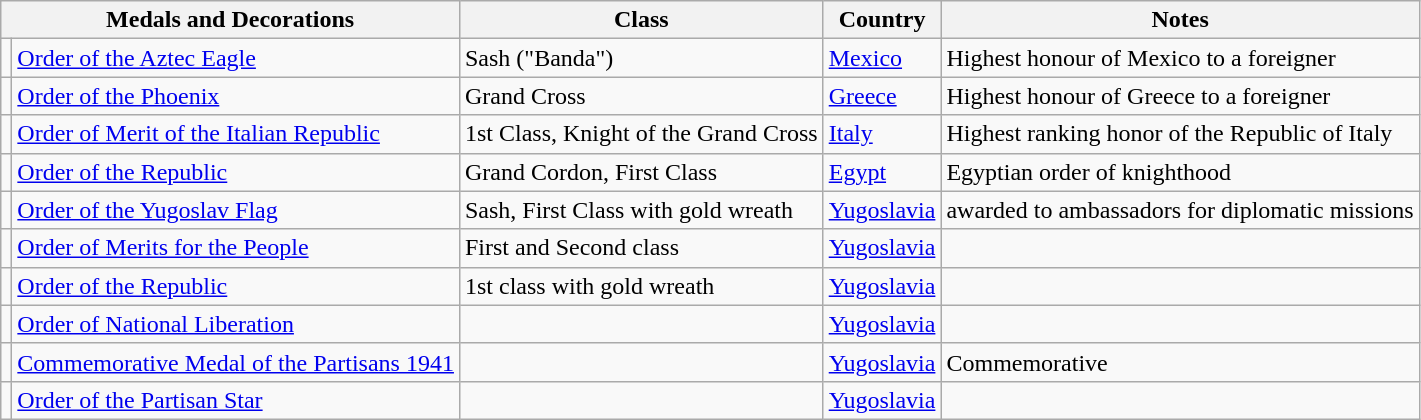<table class="wikitable sortable">
<tr>
<th colspan="2">Medals and Decorations</th>
<th>Class</th>
<th>Country</th>
<th>Notes</th>
</tr>
<tr>
<td></td>
<td><a href='#'>Order of the Aztec Eagle</a></td>
<td>Sash ("Banda")</td>
<td><a href='#'>Mexico</a></td>
<td>Highest honour of Mexico to a foreigner</td>
</tr>
<tr>
<td></td>
<td><a href='#'>Order of the Phoenix</a></td>
<td>Grand Cross</td>
<td><a href='#'>Greece</a></td>
<td>Highest honour of Greece to a foreigner</td>
</tr>
<tr>
<td></td>
<td><a href='#'>Order of Merit of the Italian Republic</a></td>
<td>1st Class, Knight of the Grand Cross</td>
<td><a href='#'>Italy</a></td>
<td>Highest ranking honor of the Republic of Italy</td>
</tr>
<tr>
<td></td>
<td><a href='#'>Order of the Republic</a></td>
<td>Grand Cordon, First Class</td>
<td><a href='#'>Egypt</a></td>
<td>Egyptian order of knighthood</td>
</tr>
<tr>
<td></td>
<td><a href='#'>Order of the Yugoslav Flag</a></td>
<td>Sash, First Class with gold wreath</td>
<td><a href='#'>Yugoslavia</a></td>
<td>awarded to ambassadors for diplomatic missions</td>
</tr>
<tr>
<td></td>
<td><a href='#'>Order of Merits for the People</a></td>
<td>First and Second class</td>
<td><a href='#'>Yugoslavia</a></td>
<td></td>
</tr>
<tr>
<td></td>
<td><a href='#'>Order of the Republic</a></td>
<td>1st class with gold wreath</td>
<td><a href='#'>Yugoslavia</a></td>
<td></td>
</tr>
<tr>
<td></td>
<td><a href='#'>Order of National Liberation</a></td>
<td></td>
<td><a href='#'>Yugoslavia</a></td>
<td></td>
</tr>
<tr>
<td></td>
<td><a href='#'>Commemorative Medal of the Partisans 1941</a></td>
<td></td>
<td><a href='#'>Yugoslavia</a></td>
<td>Commemorative</td>
</tr>
<tr>
<td></td>
<td><a href='#'>Order of the Partisan Star</a></td>
<td></td>
<td><a href='#'>Yugoslavia</a></td>
<td></td>
</tr>
</table>
